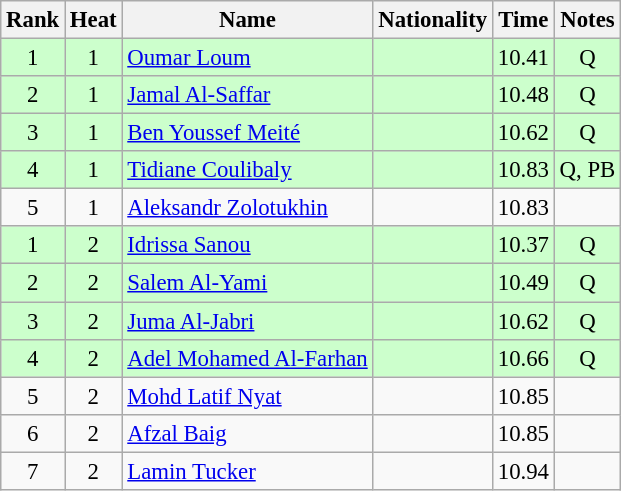<table class="wikitable sortable" style="text-align:center;font-size:95%">
<tr>
<th>Rank</th>
<th>Heat</th>
<th>Name</th>
<th>Nationality</th>
<th>Time</th>
<th>Notes</th>
</tr>
<tr bgcolor=ccffcc>
<td>1</td>
<td>1</td>
<td align=left><a href='#'>Oumar Loum</a></td>
<td align=left></td>
<td>10.41</td>
<td>Q</td>
</tr>
<tr bgcolor=ccffcc>
<td>2</td>
<td>1</td>
<td align=left><a href='#'>Jamal Al-Saffar</a></td>
<td align=left></td>
<td>10.48</td>
<td>Q</td>
</tr>
<tr bgcolor=ccffcc>
<td>3</td>
<td>1</td>
<td align=left><a href='#'>Ben Youssef Meité</a></td>
<td align=left></td>
<td>10.62</td>
<td>Q</td>
</tr>
<tr bgcolor=ccffcc>
<td>4</td>
<td>1</td>
<td align=left><a href='#'>Tidiane Coulibaly</a></td>
<td align=left></td>
<td>10.83</td>
<td>Q, PB</td>
</tr>
<tr>
<td>5</td>
<td>1</td>
<td align=left><a href='#'>Aleksandr Zolotukhin</a></td>
<td align=left></td>
<td>10.83</td>
<td></td>
</tr>
<tr bgcolor=ccffcc>
<td>1</td>
<td>2</td>
<td align=left><a href='#'>Idrissa Sanou</a></td>
<td align=left></td>
<td>10.37</td>
<td>Q</td>
</tr>
<tr bgcolor=ccffcc>
<td>2</td>
<td>2</td>
<td align=left><a href='#'>Salem Al-Yami</a></td>
<td align=left></td>
<td>10.49</td>
<td>Q</td>
</tr>
<tr bgcolor=ccffcc>
<td>3</td>
<td>2</td>
<td align=left><a href='#'>Juma Al-Jabri</a></td>
<td align=left></td>
<td>10.62</td>
<td>Q</td>
</tr>
<tr bgcolor=ccffcc>
<td>4</td>
<td>2</td>
<td align=left><a href='#'>Adel Mohamed Al-Farhan</a></td>
<td align=left></td>
<td>10.66</td>
<td>Q</td>
</tr>
<tr>
<td>5</td>
<td>2</td>
<td align=left><a href='#'>Mohd Latif Nyat</a></td>
<td align=left></td>
<td>10.85</td>
<td></td>
</tr>
<tr>
<td>6</td>
<td>2</td>
<td align=left><a href='#'>Afzal Baig</a></td>
<td align=left></td>
<td>10.85</td>
<td></td>
</tr>
<tr>
<td>7</td>
<td>2</td>
<td align=left><a href='#'>Lamin Tucker</a></td>
<td align=left></td>
<td>10.94</td>
<td></td>
</tr>
</table>
